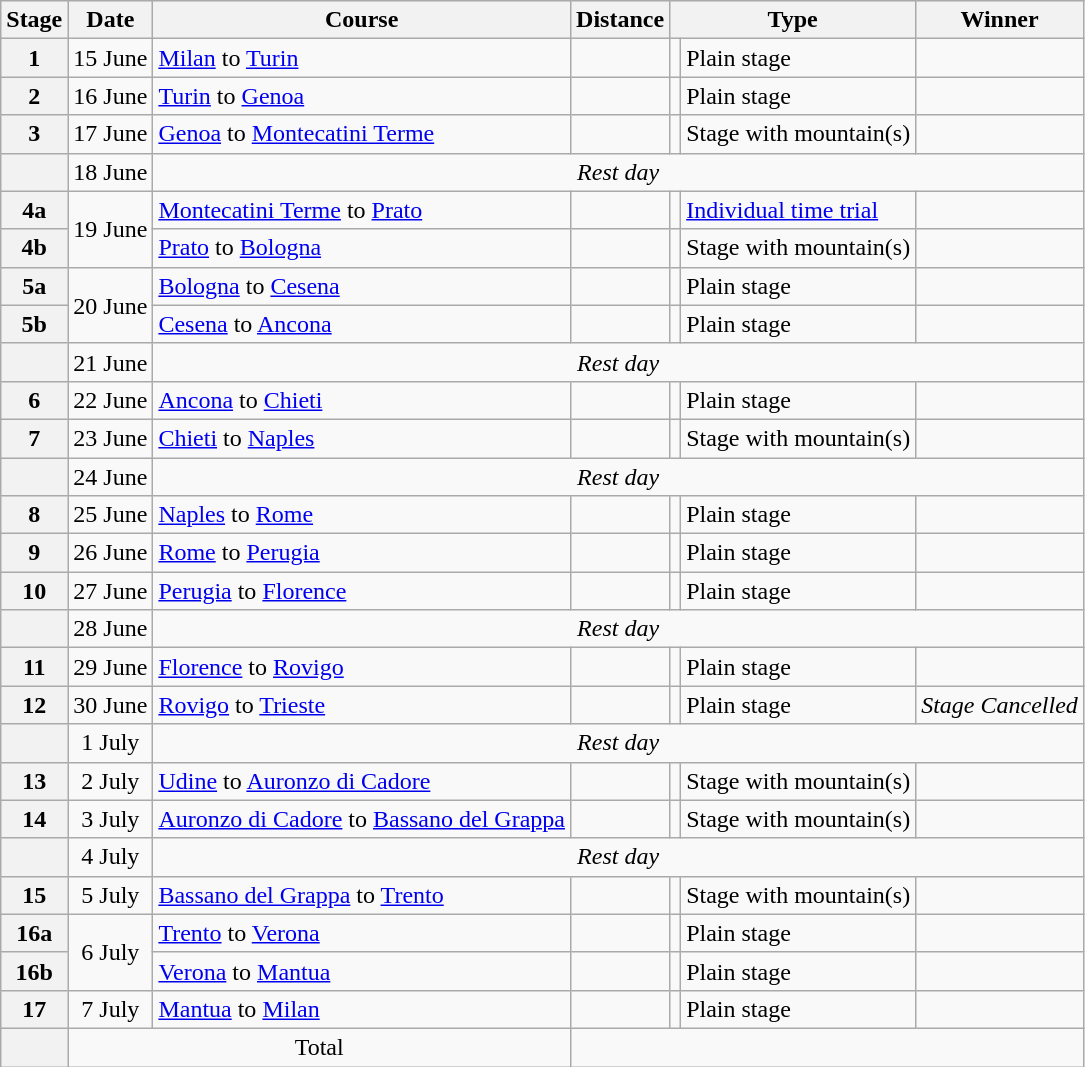<table class="wikitable">
<tr style="background:#efefef;">
<th>Stage</th>
<th>Date</th>
<th>Course</th>
<th>Distance</th>
<th colspan="2">Type</th>
<th>Winner</th>
</tr>
<tr>
<th style="text-align:center">1</th>
<td style="text-align:center;">15 June</td>
<td><a href='#'>Milan</a> to <a href='#'>Turin</a></td>
<td></td>
<td style="text-align:center;"></td>
<td>Plain stage</td>
<td></td>
</tr>
<tr>
<th style="text-align:center">2</th>
<td style="text-align:center;">16 June</td>
<td><a href='#'>Turin</a> to <a href='#'>Genoa</a></td>
<td></td>
<td style="text-align:center;"></td>
<td>Plain stage</td>
<td></td>
</tr>
<tr>
<th style="text-align:center">3</th>
<td style="text-align:center;">17 June</td>
<td><a href='#'>Genoa</a> to <a href='#'>Montecatini Terme</a></td>
<td></td>
<td style="text-align:center;"></td>
<td>Stage with mountain(s)</td>
<td></td>
</tr>
<tr>
<th></th>
<td style="text-align:center;">18 June</td>
<td colspan="6" style="text-align:center;"><em>Rest day</em></td>
</tr>
<tr>
<th style="text-align:center">4a</th>
<td style="text-align:center;" rowspan="2">19 June</td>
<td><a href='#'>Montecatini Terme</a> to <a href='#'>Prato</a></td>
<td></td>
<td style="text-align:center;"></td>
<td><a href='#'>Individual time trial</a></td>
<td></td>
</tr>
<tr>
<th style="text-align:center">4b</th>
<td><a href='#'>Prato</a> to <a href='#'>Bologna</a></td>
<td></td>
<td style="text-align:center;"></td>
<td>Stage with mountain(s)</td>
<td></td>
</tr>
<tr>
<th style="text-align:center">5a</th>
<td style="text-align:center;" rowspan="2">20 June</td>
<td><a href='#'>Bologna</a> to <a href='#'>Cesena</a></td>
<td></td>
<td style="text-align:center;"></td>
<td>Plain stage</td>
<td></td>
</tr>
<tr>
<th style="text-align:center">5b</th>
<td><a href='#'>Cesena</a> to <a href='#'>Ancona</a></td>
<td></td>
<td style="text-align:center;"></td>
<td>Plain stage</td>
<td></td>
</tr>
<tr>
<th></th>
<td style="text-align:center;">21 June</td>
<td colspan="6" style="text-align:center;"><em>Rest day</em></td>
</tr>
<tr>
<th style="text-align:center">6</th>
<td style="text-align:center;">22 June</td>
<td><a href='#'>Ancona</a> to <a href='#'>Chieti</a></td>
<td></td>
<td style="text-align:center;"></td>
<td>Plain stage</td>
<td></td>
</tr>
<tr>
<th style="text-align:center">7</th>
<td style="text-align:center;">23 June</td>
<td><a href='#'>Chieti</a> to <a href='#'>Naples</a></td>
<td></td>
<td style="text-align:center;"></td>
<td>Stage with mountain(s)</td>
<td></td>
</tr>
<tr>
<th></th>
<td style="text-align:center;">24 June</td>
<td colspan="6" style="text-align:center;"><em>Rest day</em></td>
</tr>
<tr>
<th style="text-align:center">8</th>
<td style="text-align:center;">25 June</td>
<td><a href='#'>Naples</a> to <a href='#'>Rome</a></td>
<td></td>
<td style="text-align:center;"></td>
<td>Plain stage</td>
<td></td>
</tr>
<tr>
<th style="text-align:center">9</th>
<td style="text-align:center;">26 June</td>
<td><a href='#'>Rome</a> to <a href='#'>Perugia</a></td>
<td></td>
<td style="text-align:center;"></td>
<td>Plain stage</td>
<td></td>
</tr>
<tr>
<th style="text-align:center">10</th>
<td style="text-align:center;">27 June</td>
<td><a href='#'>Perugia</a> to <a href='#'>Florence</a></td>
<td></td>
<td style="text-align:center;"></td>
<td>Plain stage</td>
<td></td>
</tr>
<tr>
<th></th>
<td style="text-align:center;">28 June</td>
<td colspan="6" style="text-align:center;"><em>Rest day</em></td>
</tr>
<tr>
<th style="text-align:center">11</th>
<td style="text-align:center;">29 June</td>
<td><a href='#'>Florence</a> to <a href='#'>Rovigo</a></td>
<td></td>
<td style="text-align:center;"></td>
<td>Plain stage</td>
<td></td>
</tr>
<tr>
<th style="text-align:center">12</th>
<td style="text-align:center;">30 June</td>
<td><a href='#'>Rovigo</a> to <a href='#'>Trieste</a></td>
<td></td>
<td style="text-align:center;"></td>
<td>Plain stage</td>
<td style="text-align:center"><em>Stage Cancelled</em></td>
</tr>
<tr>
<th></th>
<td style="text-align:center;">1 July</td>
<td colspan="6" style="text-align:center;"><em>Rest day</em></td>
</tr>
<tr>
<th style="text-align:center">13</th>
<td style="text-align:center;">2 July</td>
<td><a href='#'>Udine</a> to <a href='#'>Auronzo di Cadore</a></td>
<td></td>
<td style="text-align:center;"></td>
<td>Stage with mountain(s)</td>
<td></td>
</tr>
<tr>
<th style="text-align:center">14</th>
<td style="text-align:center;">3 July</td>
<td><a href='#'>Auronzo di Cadore</a> to <a href='#'>Bassano del Grappa</a></td>
<td></td>
<td style="text-align:center;"></td>
<td>Stage with mountain(s)</td>
<td></td>
</tr>
<tr>
<th></th>
<td style="text-align:center;">4 July</td>
<td colspan="6" style="text-align:center;"><em>Rest day</em></td>
</tr>
<tr>
<th style="text-align:center">15</th>
<td style="text-align:center;">5 July</td>
<td><a href='#'>Bassano del Grappa</a> to <a href='#'>Trento</a></td>
<td></td>
<td style="text-align:center;"></td>
<td>Stage with mountain(s)</td>
<td></td>
</tr>
<tr>
<th style="text-align:center">16a</th>
<td style="text-align:center;" rowspan="2">6 July</td>
<td><a href='#'>Trento</a> to <a href='#'>Verona</a></td>
<td></td>
<td style="text-align:center;"></td>
<td>Plain stage</td>
<td></td>
</tr>
<tr>
<th style="text-align:center">16b</th>
<td><a href='#'>Verona</a> to <a href='#'>Mantua</a></td>
<td></td>
<td style="text-align:center;"></td>
<td>Plain stage</td>
<td></td>
</tr>
<tr>
<th style="text-align:center">17</th>
<td style="text-align:center;">7 July</td>
<td><a href='#'>Mantua</a> to <a href='#'>Milan</a></td>
<td></td>
<td style="text-align:center;"></td>
<td>Plain stage</td>
<td></td>
</tr>
<tr>
<th></th>
<td colspan="2" style="text-align:center;">Total</td>
<td colspan="5" style="text-align:center;"></td>
</tr>
</table>
